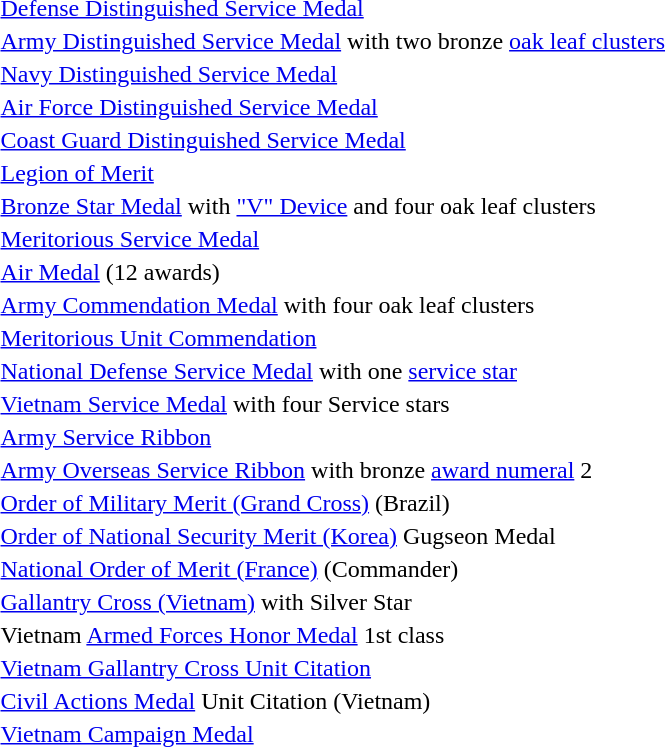<table>
<tr>
<td></td>
<td><a href='#'>Defense Distinguished Service Medal</a></td>
</tr>
<tr>
<td></td>
<td><a href='#'>Army Distinguished Service Medal</a> with two bronze <a href='#'>oak leaf clusters</a></td>
</tr>
<tr>
<td></td>
<td><a href='#'>Navy Distinguished Service Medal</a></td>
</tr>
<tr>
<td></td>
<td><a href='#'>Air Force Distinguished Service Medal</a></td>
</tr>
<tr>
<td></td>
<td><a href='#'>Coast Guard Distinguished Service Medal</a></td>
</tr>
<tr>
<td></td>
<td><a href='#'>Legion of Merit</a></td>
</tr>
<tr>
<td></td>
<td><a href='#'>Bronze Star Medal</a> with <a href='#'>"V" Device</a> and four oak leaf clusters</td>
</tr>
<tr>
<td></td>
<td><a href='#'>Meritorious Service Medal</a></td>
</tr>
<tr>
<td><span></span><span></span></td>
<td><a href='#'>Air Medal</a> (12 awards)</td>
</tr>
<tr>
<td></td>
<td><a href='#'>Army Commendation Medal</a> with four oak leaf clusters</td>
</tr>
<tr>
<td></td>
<td><a href='#'>Meritorious Unit Commendation</a></td>
</tr>
<tr>
<td></td>
<td><a href='#'>National Defense Service Medal</a> with one <a href='#'>service star</a></td>
</tr>
<tr>
<td></td>
<td><a href='#'>Vietnam Service Medal</a> with four Service stars</td>
</tr>
<tr>
<td></td>
<td><a href='#'>Army Service Ribbon</a></td>
</tr>
<tr>
<td><span></span></td>
<td><a href='#'>Army Overseas Service Ribbon</a> with bronze <a href='#'>award numeral</a> 2</td>
</tr>
<tr>
<td></td>
<td><a href='#'>Order of Military Merit (Grand Cross)</a> (Brazil)</td>
</tr>
<tr>
<td></td>
<td><a href='#'>Order of National Security Merit (Korea)</a> Gugseon Medal</td>
</tr>
<tr>
<td></td>
<td><a href='#'>National Order of Merit (France)</a> (Commander)</td>
</tr>
<tr>
<td></td>
<td><a href='#'>Gallantry Cross (Vietnam)</a> with Silver Star</td>
</tr>
<tr>
<td></td>
<td>Vietnam <a href='#'>Armed Forces Honor Medal</a> 1st class</td>
</tr>
<tr>
<td></td>
<td><a href='#'>Vietnam Gallantry Cross Unit Citation</a></td>
</tr>
<tr>
<td></td>
<td><a href='#'>Civil Actions Medal</a> Unit Citation (Vietnam)</td>
</tr>
<tr>
<td></td>
<td><a href='#'>Vietnam Campaign Medal</a></td>
</tr>
</table>
